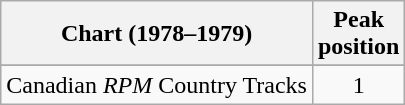<table class="wikitable sortable">
<tr>
<th align="left">Chart (1978–1979)</th>
<th align="center">Peak<br>position</th>
</tr>
<tr>
</tr>
<tr>
<td align="left">Canadian <em>RPM</em> Country Tracks</td>
<td align="center">1</td>
</tr>
</table>
